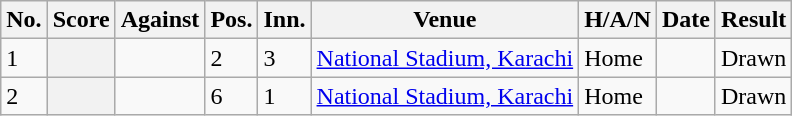<table class="wikitable plainrowheaders sortable" style="font-size: 100%" align="center" width:"100%">
<tr>
<th scope="col; style="width:5px">No.</th>
<th scope="col; style="width:75px">Score</th>
<th scope="col; style="width:110px">Against</th>
<th scope="col; style="width:10px">Pos.</th>
<th scope="col; style="width:10px">Inn.</th>
<th scope="col; style="width:200px">Venue</th>
<th scope="col; style="width:30px">H/A/N</th>
<th scope="col; style="width:50px">Date</th>
<th scope="col; style="width:50px">Result</th>
</tr>
<tr>
<td>1</td>
<th scope="row"></th>
<td></td>
<td>2</td>
<td>3</td>
<td><a href='#'>National Stadium, Karachi</a></td>
<td>Home</td>
<td></td>
<td>Drawn</td>
</tr>
<tr>
<td>2</td>
<th scope="row"></th>
<td></td>
<td>6</td>
<td>1</td>
<td><a href='#'>National Stadium, Karachi</a></td>
<td>Home</td>
<td></td>
<td>Drawn</td>
</tr>
</table>
